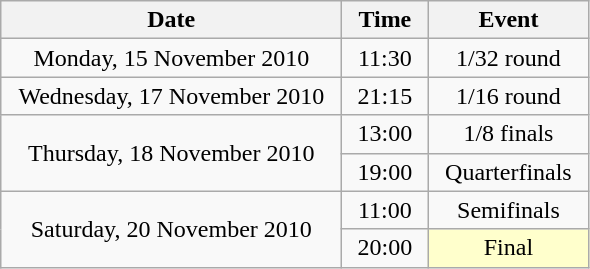<table class = "wikitable" style="text-align:center;">
<tr>
<th width=220>Date</th>
<th width=50>Time</th>
<th width=100>Event</th>
</tr>
<tr>
<td>Monday, 15 November 2010</td>
<td>11:30</td>
<td>1/32 round</td>
</tr>
<tr>
<td>Wednesday, 17 November 2010</td>
<td>21:15</td>
<td>1/16 round</td>
</tr>
<tr>
<td rowspan=2>Thursday, 18 November 2010</td>
<td>13:00</td>
<td>1/8 finals</td>
</tr>
<tr>
<td>19:00</td>
<td>Quarterfinals</td>
</tr>
<tr>
<td rowspan=2>Saturday, 20 November 2010</td>
<td>11:00</td>
<td>Semifinals</td>
</tr>
<tr>
<td>20:00</td>
<td bgcolor=ffffcc>Final</td>
</tr>
</table>
